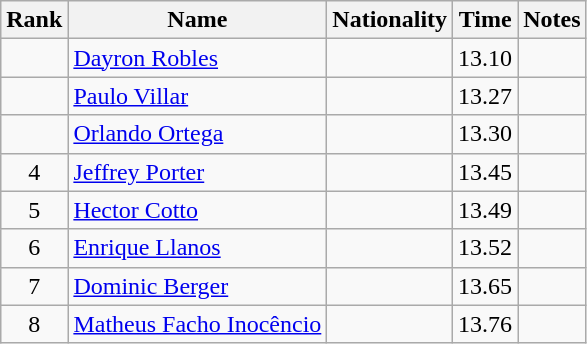<table class="wikitable sortable" style="text-align:center">
<tr>
<th>Rank</th>
<th>Name</th>
<th>Nationality</th>
<th>Time</th>
<th>Notes</th>
</tr>
<tr>
<td></td>
<td align=left><a href='#'>Dayron Robles</a></td>
<td align=left></td>
<td>13.10</td>
<td><strong></strong></td>
</tr>
<tr>
<td></td>
<td align=left><a href='#'>Paulo Villar</a></td>
<td align=left></td>
<td>13.27</td>
<td><strong></strong></td>
</tr>
<tr>
<td></td>
<td align=left><a href='#'>Orlando Ortega</a></td>
<td align=left></td>
<td>13.30</td>
<td></td>
</tr>
<tr>
<td>4</td>
<td align=left><a href='#'>Jeffrey Porter</a></td>
<td align=left></td>
<td>13.45</td>
<td></td>
</tr>
<tr>
<td>5</td>
<td align=left><a href='#'>Hector Cotto</a></td>
<td align=left></td>
<td>13.49</td>
<td><strong></strong></td>
</tr>
<tr>
<td>6</td>
<td align=left><a href='#'>Enrique Llanos</a></td>
<td align=left></td>
<td>13.52</td>
<td><strong></strong></td>
</tr>
<tr>
<td>7</td>
<td align=left><a href='#'>Dominic Berger</a></td>
<td align=left></td>
<td>13.65</td>
<td></td>
</tr>
<tr>
<td>8</td>
<td align=left><a href='#'>Matheus Facho Inocêncio</a></td>
<td align=left></td>
<td>13.76</td>
<td></td>
</tr>
</table>
